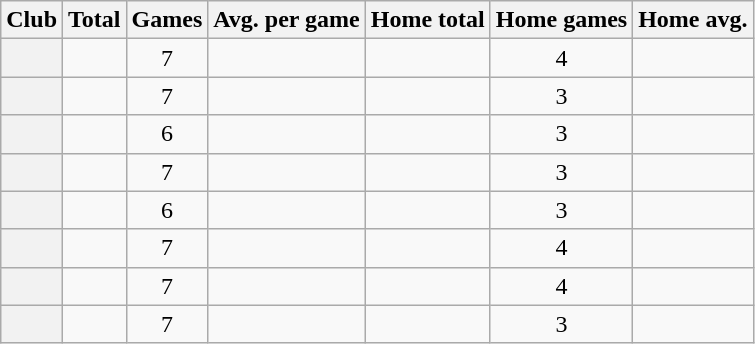<table class="wikitable plainrowheaders sortable" style="text-align:center;">
<tr>
<th>Club</th>
<th>Total</th>
<th>Games</th>
<th>Avg. per game</th>
<th>Home total</th>
<th>Home games</th>
<th>Home avg.</th>
</tr>
<tr>
<th scope="row"></th>
<td></td>
<td>7</td>
<td></td>
<td></td>
<td>4</td>
<td></td>
</tr>
<tr>
<th scope="row"></th>
<td></td>
<td>7</td>
<td></td>
<td></td>
<td>3</td>
<td></td>
</tr>
<tr>
<th scope="row"></th>
<td></td>
<td>6</td>
<td></td>
<td></td>
<td>3</td>
<td></td>
</tr>
<tr>
<th scope="row"></th>
<td></td>
<td>7</td>
<td></td>
<td></td>
<td>3</td>
<td></td>
</tr>
<tr>
<th scope="row"></th>
<td></td>
<td>6</td>
<td></td>
<td></td>
<td>3</td>
<td></td>
</tr>
<tr>
<th scope="row"></th>
<td></td>
<td>7</td>
<td></td>
<td></td>
<td>4</td>
<td></td>
</tr>
<tr>
<th scope="row"></th>
<td></td>
<td>7</td>
<td></td>
<td></td>
<td>4</td>
<td></td>
</tr>
<tr>
<th scope="row"></th>
<td></td>
<td>7</td>
<td></td>
<td></td>
<td>3</td>
<td></td>
</tr>
</table>
